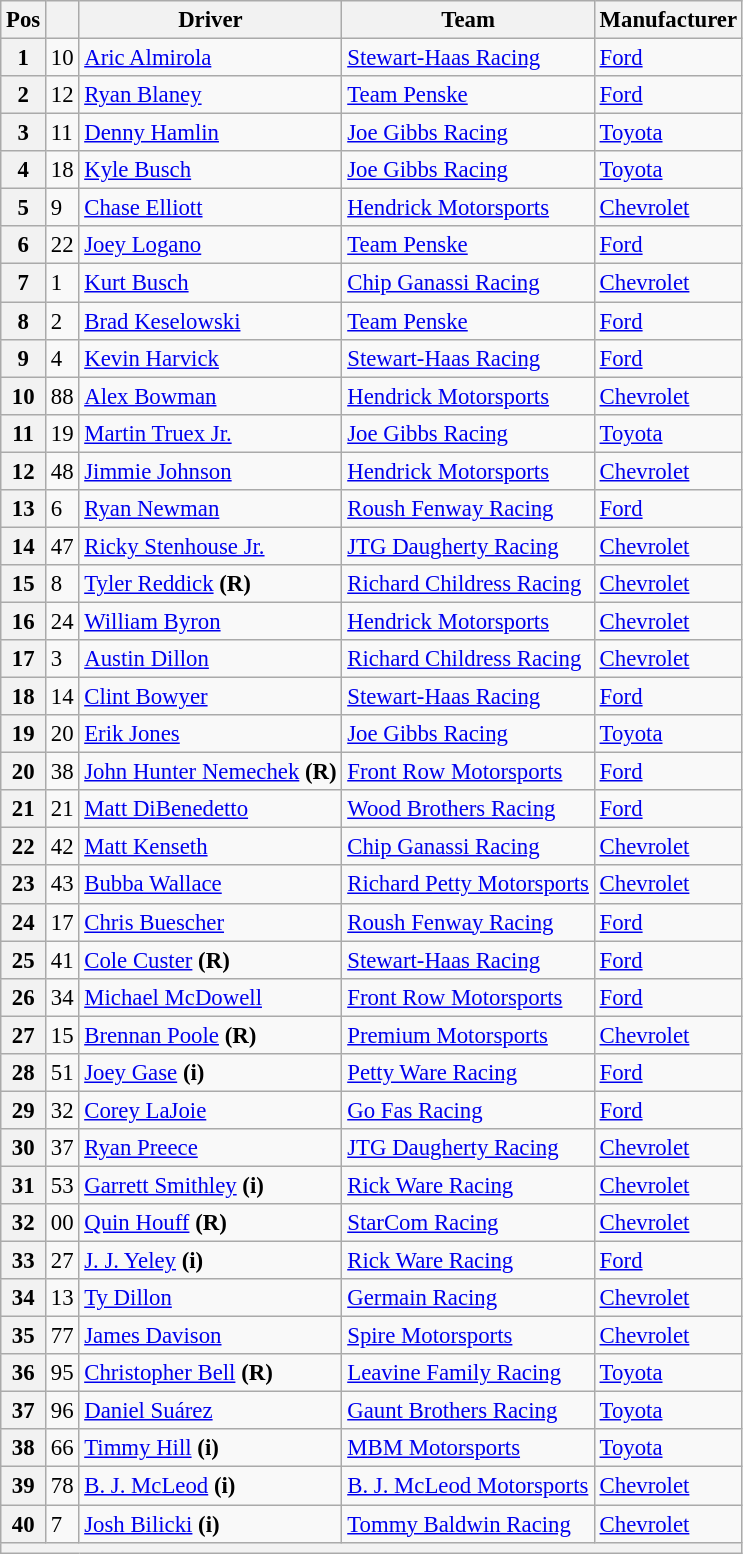<table class="wikitable" style="font-size:95%">
<tr>
<th>Pos</th>
<th></th>
<th>Driver</th>
<th>Team</th>
<th>Manufacturer</th>
</tr>
<tr>
<th>1</th>
<td>10</td>
<td><a href='#'>Aric Almirola</a></td>
<td><a href='#'>Stewart-Haas Racing</a></td>
<td><a href='#'>Ford</a></td>
</tr>
<tr>
<th>2</th>
<td>12</td>
<td><a href='#'>Ryan Blaney</a></td>
<td><a href='#'>Team Penske</a></td>
<td><a href='#'>Ford</a></td>
</tr>
<tr>
<th>3</th>
<td>11</td>
<td><a href='#'>Denny Hamlin</a></td>
<td><a href='#'>Joe Gibbs Racing</a></td>
<td><a href='#'>Toyota</a></td>
</tr>
<tr>
<th>4</th>
<td>18</td>
<td><a href='#'>Kyle Busch</a></td>
<td><a href='#'>Joe Gibbs Racing</a></td>
<td><a href='#'>Toyota</a></td>
</tr>
<tr>
<th>5</th>
<td>9</td>
<td><a href='#'>Chase Elliott</a></td>
<td><a href='#'>Hendrick Motorsports</a></td>
<td><a href='#'>Chevrolet</a></td>
</tr>
<tr>
<th>6</th>
<td>22</td>
<td><a href='#'>Joey Logano</a></td>
<td><a href='#'>Team Penske</a></td>
<td><a href='#'>Ford</a></td>
</tr>
<tr>
<th>7</th>
<td>1</td>
<td><a href='#'>Kurt Busch</a></td>
<td><a href='#'>Chip Ganassi Racing</a></td>
<td><a href='#'>Chevrolet</a></td>
</tr>
<tr>
<th>8</th>
<td>2</td>
<td><a href='#'>Brad Keselowski</a></td>
<td><a href='#'>Team Penske</a></td>
<td><a href='#'>Ford</a></td>
</tr>
<tr>
<th>9</th>
<td>4</td>
<td><a href='#'>Kevin Harvick</a></td>
<td><a href='#'>Stewart-Haas Racing</a></td>
<td><a href='#'>Ford</a></td>
</tr>
<tr>
<th>10</th>
<td>88</td>
<td><a href='#'>Alex Bowman</a></td>
<td><a href='#'>Hendrick Motorsports</a></td>
<td><a href='#'>Chevrolet</a></td>
</tr>
<tr>
<th>11</th>
<td>19</td>
<td><a href='#'>Martin Truex Jr.</a></td>
<td><a href='#'>Joe Gibbs Racing</a></td>
<td><a href='#'>Toyota</a></td>
</tr>
<tr>
<th>12</th>
<td>48</td>
<td><a href='#'>Jimmie Johnson</a></td>
<td><a href='#'>Hendrick Motorsports</a></td>
<td><a href='#'>Chevrolet</a></td>
</tr>
<tr>
<th>13</th>
<td>6</td>
<td><a href='#'>Ryan Newman</a></td>
<td><a href='#'>Roush Fenway Racing</a></td>
<td><a href='#'>Ford</a></td>
</tr>
<tr>
<th>14</th>
<td>47</td>
<td><a href='#'>Ricky Stenhouse Jr.</a></td>
<td><a href='#'>JTG Daugherty Racing</a></td>
<td><a href='#'>Chevrolet</a></td>
</tr>
<tr>
<th>15</th>
<td>8</td>
<td><a href='#'>Tyler Reddick</a> <strong>(R)</strong></td>
<td><a href='#'>Richard Childress Racing</a></td>
<td><a href='#'>Chevrolet</a></td>
</tr>
<tr>
<th>16</th>
<td>24</td>
<td><a href='#'>William Byron</a></td>
<td><a href='#'>Hendrick Motorsports</a></td>
<td><a href='#'>Chevrolet</a></td>
</tr>
<tr>
<th>17</th>
<td>3</td>
<td><a href='#'>Austin Dillon</a></td>
<td><a href='#'>Richard Childress Racing</a></td>
<td><a href='#'>Chevrolet</a></td>
</tr>
<tr>
<th>18</th>
<td>14</td>
<td><a href='#'>Clint Bowyer</a></td>
<td><a href='#'>Stewart-Haas Racing</a></td>
<td><a href='#'>Ford</a></td>
</tr>
<tr>
<th>19</th>
<td>20</td>
<td><a href='#'>Erik Jones</a></td>
<td><a href='#'>Joe Gibbs Racing</a></td>
<td><a href='#'>Toyota</a></td>
</tr>
<tr>
<th>20</th>
<td>38</td>
<td><a href='#'>John Hunter Nemechek</a> <strong>(R)</strong></td>
<td><a href='#'>Front Row Motorsports</a></td>
<td><a href='#'>Ford</a></td>
</tr>
<tr>
<th>21</th>
<td>21</td>
<td><a href='#'>Matt DiBenedetto</a></td>
<td><a href='#'>Wood Brothers Racing</a></td>
<td><a href='#'>Ford</a></td>
</tr>
<tr>
<th>22</th>
<td>42</td>
<td><a href='#'>Matt Kenseth</a></td>
<td><a href='#'>Chip Ganassi Racing</a></td>
<td><a href='#'>Chevrolet</a></td>
</tr>
<tr>
<th>23</th>
<td>43</td>
<td><a href='#'>Bubba Wallace</a></td>
<td><a href='#'>Richard Petty Motorsports</a></td>
<td><a href='#'>Chevrolet</a></td>
</tr>
<tr>
<th>24</th>
<td>17</td>
<td><a href='#'>Chris Buescher</a></td>
<td><a href='#'>Roush Fenway Racing</a></td>
<td><a href='#'>Ford</a></td>
</tr>
<tr>
<th>25</th>
<td>41</td>
<td><a href='#'>Cole Custer</a> <strong>(R)</strong></td>
<td><a href='#'>Stewart-Haas Racing</a></td>
<td><a href='#'>Ford</a></td>
</tr>
<tr>
<th>26</th>
<td>34</td>
<td><a href='#'>Michael McDowell</a></td>
<td><a href='#'>Front Row Motorsports</a></td>
<td><a href='#'>Ford</a></td>
</tr>
<tr>
<th>27</th>
<td>15</td>
<td><a href='#'>Brennan Poole</a> <strong>(R)</strong></td>
<td><a href='#'>Premium Motorsports</a></td>
<td><a href='#'>Chevrolet</a></td>
</tr>
<tr>
<th>28</th>
<td>51</td>
<td><a href='#'>Joey Gase</a> <strong>(i)</strong></td>
<td><a href='#'>Petty Ware Racing</a></td>
<td><a href='#'>Ford</a></td>
</tr>
<tr>
<th>29</th>
<td>32</td>
<td><a href='#'>Corey LaJoie</a></td>
<td><a href='#'>Go Fas Racing</a></td>
<td><a href='#'>Ford</a></td>
</tr>
<tr>
<th>30</th>
<td>37</td>
<td><a href='#'>Ryan Preece</a></td>
<td><a href='#'>JTG Daugherty Racing</a></td>
<td><a href='#'>Chevrolet</a></td>
</tr>
<tr>
<th>31</th>
<td>53</td>
<td><a href='#'>Garrett Smithley</a> <strong>(i)</strong></td>
<td><a href='#'>Rick Ware Racing</a></td>
<td><a href='#'>Chevrolet</a></td>
</tr>
<tr>
<th>32</th>
<td>00</td>
<td><a href='#'>Quin Houff</a> <strong>(R)</strong></td>
<td><a href='#'>StarCom Racing</a></td>
<td><a href='#'>Chevrolet</a></td>
</tr>
<tr>
<th>33</th>
<td>27</td>
<td><a href='#'>J. J. Yeley</a> <strong>(i)</strong></td>
<td><a href='#'>Rick Ware Racing</a></td>
<td><a href='#'>Ford</a></td>
</tr>
<tr>
<th>34</th>
<td>13</td>
<td><a href='#'>Ty Dillon</a></td>
<td><a href='#'>Germain Racing</a></td>
<td><a href='#'>Chevrolet</a></td>
</tr>
<tr>
<th>35</th>
<td>77</td>
<td><a href='#'>James Davison</a></td>
<td><a href='#'>Spire Motorsports</a></td>
<td><a href='#'>Chevrolet</a></td>
</tr>
<tr>
<th>36</th>
<td>95</td>
<td><a href='#'>Christopher Bell</a> <strong>(R)</strong></td>
<td><a href='#'>Leavine Family Racing</a></td>
<td><a href='#'>Toyota</a></td>
</tr>
<tr>
<th>37</th>
<td>96</td>
<td><a href='#'>Daniel Suárez</a></td>
<td><a href='#'>Gaunt Brothers Racing</a></td>
<td><a href='#'>Toyota</a></td>
</tr>
<tr>
<th>38</th>
<td>66</td>
<td><a href='#'>Timmy Hill</a> <strong>(i)</strong></td>
<td><a href='#'>MBM Motorsports</a></td>
<td><a href='#'>Toyota</a></td>
</tr>
<tr>
<th>39</th>
<td>78</td>
<td><a href='#'>B. J. McLeod</a> <strong>(i)</strong></td>
<td><a href='#'>B. J. McLeod Motorsports</a></td>
<td><a href='#'>Chevrolet</a></td>
</tr>
<tr>
<th>40</th>
<td>7</td>
<td><a href='#'>Josh Bilicki</a> <strong>(i)</strong></td>
<td><a href='#'>Tommy Baldwin Racing</a></td>
<td><a href='#'>Chevrolet</a></td>
</tr>
<tr>
<th colspan="7"></th>
</tr>
</table>
